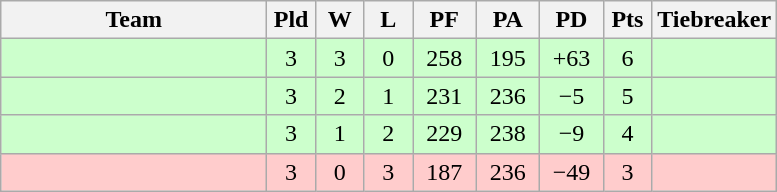<table class="wikitable" style="text-align:center;">
<tr>
<th width=170>Team</th>
<th width=25>Pld</th>
<th width=25>W</th>
<th width=25>L</th>
<th width=35>PF</th>
<th width=35>PA</th>
<th width=35>PD</th>
<th width=25>Pts</th>
<th width=50>Tiebreaker</th>
</tr>
<tr bgcolor="#ccffcc">
<td align="left"></td>
<td>3</td>
<td>3</td>
<td>0</td>
<td>258</td>
<td>195</td>
<td>+63</td>
<td>6</td>
<td></td>
</tr>
<tr bgcolor="#ccffcc">
<td align="left"></td>
<td>3</td>
<td>2</td>
<td>1</td>
<td>231</td>
<td>236</td>
<td>−5</td>
<td>5</td>
<td></td>
</tr>
<tr bgcolor="#ccffcc">
<td align="left"></td>
<td>3</td>
<td>1</td>
<td>2</td>
<td>229</td>
<td>238</td>
<td>−9</td>
<td>4</td>
<td></td>
</tr>
<tr bgcolor="#ffcccc">
<td align="left"></td>
<td>3</td>
<td>0</td>
<td>3</td>
<td>187</td>
<td>236</td>
<td>−49</td>
<td>3</td>
<td></td>
</tr>
</table>
